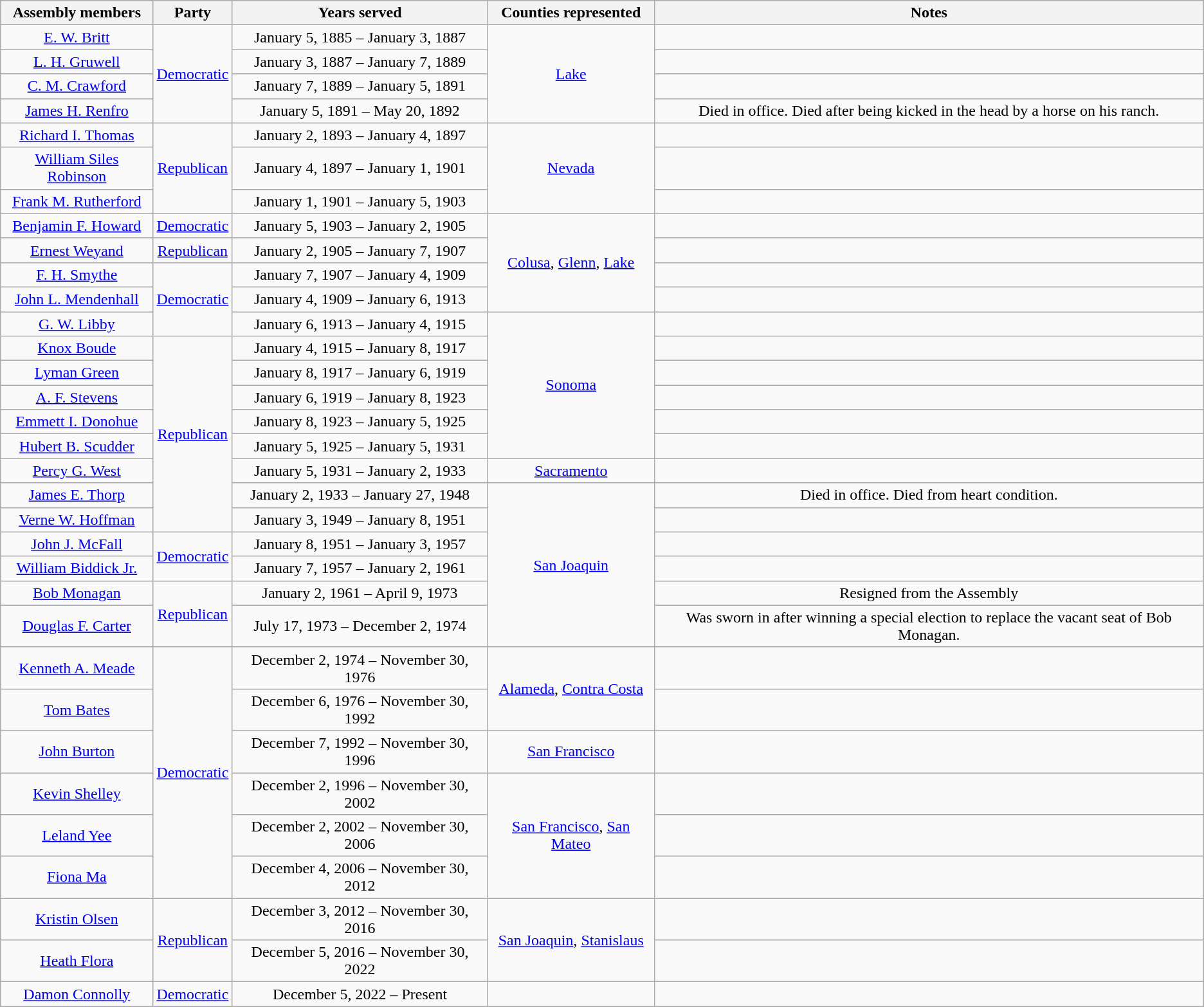<table class=wikitable style="text-align:center">
<tr>
<th>Assembly members</th>
<th>Party</th>
<th>Years served</th>
<th>Counties represented</th>
<th>Notes</th>
</tr>
<tr>
<td><a href='#'>E. W. Britt</a></td>
<td rowspan=4 ><a href='#'>Democratic</a></td>
<td>January 5, 1885 – January 3, 1887</td>
<td rowspan=4><a href='#'>Lake</a></td>
<td></td>
</tr>
<tr>
<td><a href='#'>L. H. Gruwell</a></td>
<td>January 3, 1887 – January 7, 1889</td>
<td></td>
</tr>
<tr>
<td><a href='#'>C. M. Crawford</a></td>
<td>January 7, 1889 – January 5, 1891</td>
<td></td>
</tr>
<tr>
<td><a href='#'>James H. Renfro</a></td>
<td>January 5, 1891 – May 20, 1892</td>
<td>Died in office. Died after being kicked in the head by a horse on his ranch.</td>
</tr>
<tr>
<td><a href='#'>Richard I. Thomas</a></td>
<td rowspan=3 ><a href='#'>Republican</a></td>
<td>January 2, 1893 – January 4, 1897</td>
<td rowspan=3><a href='#'>Nevada</a></td>
<td></td>
</tr>
<tr>
<td><a href='#'>William Siles Robinson</a></td>
<td>January 4, 1897 – January 1, 1901</td>
<td></td>
</tr>
<tr>
<td><a href='#'>Frank M. Rutherford</a></td>
<td>January 1, 1901 – January 5, 1903</td>
<td></td>
</tr>
<tr>
<td><a href='#'>Benjamin F. Howard</a></td>
<td><a href='#'>Democratic</a></td>
<td>January 5, 1903 – January 2, 1905</td>
<td rowspan=4><a href='#'>Colusa</a>, <a href='#'>Glenn</a>, <a href='#'>Lake</a></td>
<td></td>
</tr>
<tr>
<td><a href='#'>Ernest Weyand</a></td>
<td><a href='#'>Republican</a></td>
<td>January 2, 1905 – January 7, 1907</td>
<td></td>
</tr>
<tr>
<td><a href='#'>F. H. Smythe</a></td>
<td rowspan=3 ><a href='#'>Democratic</a></td>
<td>January 7, 1907 – January 4, 1909</td>
<td></td>
</tr>
<tr>
<td><a href='#'>John L. Mendenhall</a></td>
<td>January 4, 1909 – January 6, 1913</td>
<td></td>
</tr>
<tr>
<td><a href='#'>G. W. Libby</a></td>
<td>January 6, 1913 – January 4, 1915</td>
<td rowspan=6><a href='#'>Sonoma</a></td>
<td></td>
</tr>
<tr>
<td><a href='#'>Knox Boude</a></td>
<td rowspan=8 ><a href='#'>Republican</a></td>
<td>January 4, 1915 – January 8, 1917</td>
<td></td>
</tr>
<tr>
<td><a href='#'>Lyman Green</a></td>
<td>January 8, 1917 – January 6, 1919</td>
<td></td>
</tr>
<tr>
<td><a href='#'>A. F. Stevens</a></td>
<td>January 6, 1919 – January 8, 1923</td>
<td></td>
</tr>
<tr>
<td><a href='#'>Emmett I. Donohue</a></td>
<td>January 8, 1923 – January 5, 1925</td>
<td></td>
</tr>
<tr>
<td><a href='#'>Hubert B. Scudder</a></td>
<td>January 5, 1925 – January 5, 1931</td>
<td></td>
</tr>
<tr>
<td><a href='#'>Percy G. West</a></td>
<td>January 5, 1931 – January 2, 1933</td>
<td><a href='#'>Sacramento</a></td>
<td></td>
</tr>
<tr>
<td><a href='#'>James E. Thorp</a></td>
<td>January 2, 1933 – January 27, 1948</td>
<td rowspan=6><a href='#'>San Joaquin</a></td>
<td>Died in office. Died from heart condition.</td>
</tr>
<tr>
<td><a href='#'>Verne W. Hoffman</a></td>
<td>January 3, 1949 – January 8, 1951</td>
<td></td>
</tr>
<tr>
<td><a href='#'>John J. McFall</a></td>
<td rowspan=2 ><a href='#'>Democratic</a></td>
<td>January 8, 1951 – January 3, 1957</td>
<td></td>
</tr>
<tr>
<td><a href='#'>William Biddick Jr.</a></td>
<td>January 7, 1957 – January 2, 1961</td>
<td></td>
</tr>
<tr>
<td><a href='#'>Bob Monagan</a></td>
<td rowspan=2 ><a href='#'>Republican</a></td>
<td>January 2, 1961 – April 9, 1973</td>
<td>Resigned from the Assembly</td>
</tr>
<tr>
<td><a href='#'>Douglas F. Carter</a></td>
<td>July 17, 1973 – December 2, 1974</td>
<td>Was sworn in after winning a special election to replace the vacant seat of Bob Monagan.</td>
</tr>
<tr>
<td><a href='#'>Kenneth A. Meade</a></td>
<td rowspan=6 ><a href='#'>Democratic</a></td>
<td>December 2, 1974 – November 30, 1976</td>
<td rowspan=2><a href='#'>Alameda</a>, <a href='#'>Contra Costa</a></td>
<td></td>
</tr>
<tr>
<td><a href='#'>Tom Bates</a></td>
<td>December 6, 1976 – November 30, 1992</td>
<td></td>
</tr>
<tr>
<td><a href='#'>John Burton</a></td>
<td>December 7, 1992 – November 30, 1996</td>
<td><a href='#'>San Francisco</a></td>
<td></td>
</tr>
<tr>
<td><a href='#'>Kevin Shelley</a></td>
<td>December 2, 1996 – November 30, 2002</td>
<td rowspan=3><a href='#'>San Francisco</a>, <a href='#'>San Mateo</a></td>
<td></td>
</tr>
<tr>
<td><a href='#'>Leland Yee</a></td>
<td>December 2, 2002 – November 30, 2006</td>
<td></td>
</tr>
<tr>
<td><a href='#'>Fiona Ma</a></td>
<td>December 4, 2006 – November 30, 2012</td>
<td></td>
</tr>
<tr>
<td><a href='#'>Kristin Olsen</a></td>
<td rowspan=2 ><a href='#'>Republican</a></td>
<td>December 3, 2012  – November 30, 2016</td>
<td rowspan=2><a href='#'>San Joaquin</a>, <a href='#'>Stanislaus</a></td>
<td></td>
</tr>
<tr>
<td><a href='#'>Heath Flora</a></td>
<td>December 5, 2016 – November 30, 2022</td>
<td></td>
</tr>
<tr>
<td><a href='#'>Damon Connolly</a></td>
<td rowspan=1 ><a href='#'>Democratic</a></td>
<td>December 5, 2022  – Present</td>
<td></td>
</tr>
</table>
